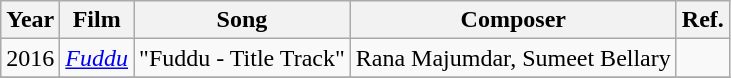<table class="wikitable sortable">
<tr>
<th>Year</th>
<th>Film</th>
<th>Song</th>
<th>Composer</th>
<th class="unsortable">Ref.</th>
</tr>
<tr>
<td>2016</td>
<td><em><a href='#'>Fuddu</a></em></td>
<td>"Fuddu - Title Track"</td>
<td>Rana Majumdar, Sumeet Bellary</td>
<td></td>
</tr>
<tr>
</tr>
</table>
